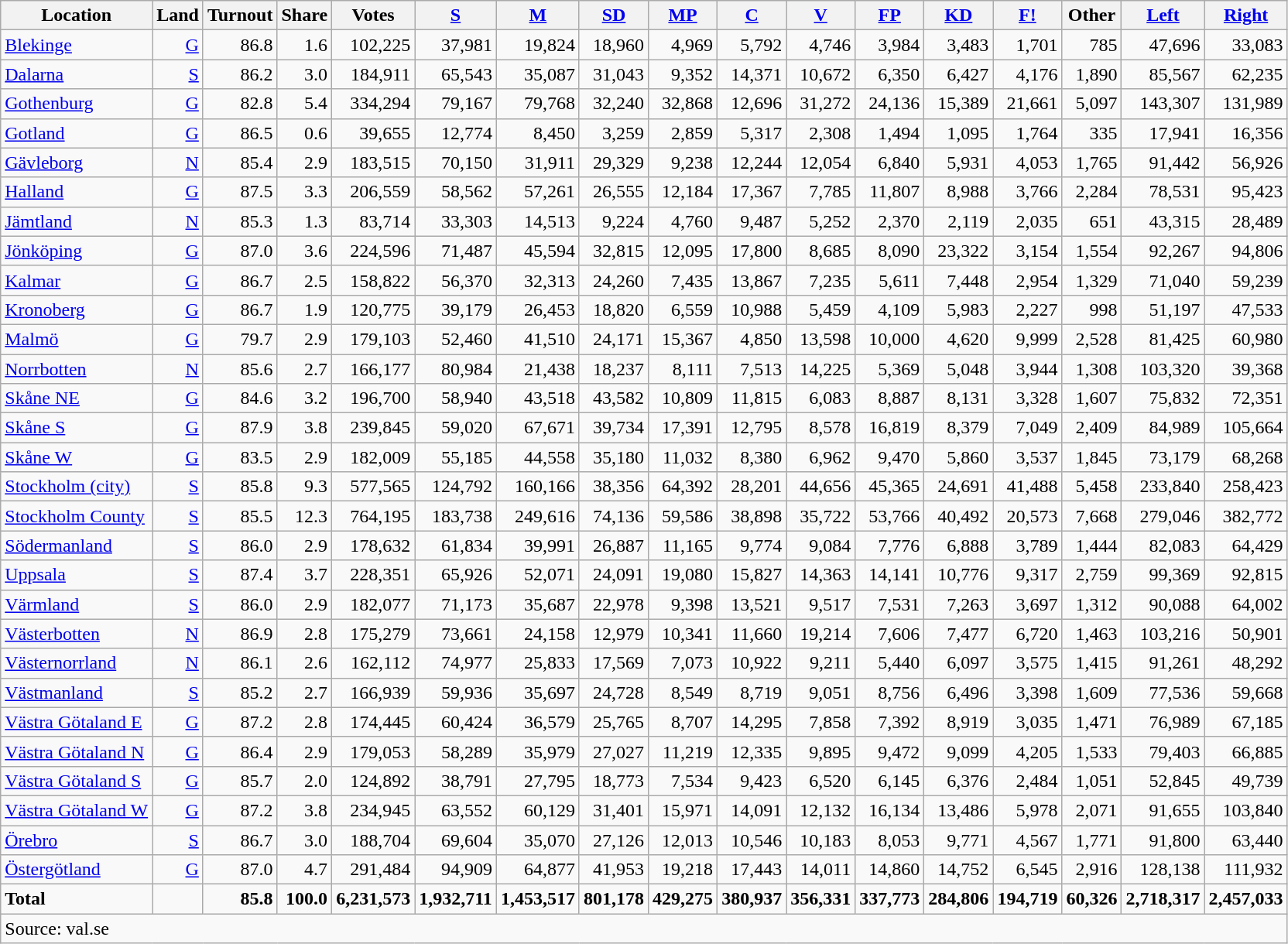<table class="wikitable sortable" style=text-align:right>
<tr>
<th>Location</th>
<th>Land</th>
<th>Turnout</th>
<th>Share</th>
<th>Votes</th>
<th><a href='#'>S</a></th>
<th><a href='#'>M</a></th>
<th><a href='#'>SD</a></th>
<th><a href='#'>MP</a></th>
<th><a href='#'>C</a></th>
<th><a href='#'>V</a></th>
<th><a href='#'>FP</a></th>
<th><a href='#'>KD</a></th>
<th><a href='#'>F!</a></th>
<th>Other</th>
<th><a href='#'>Left</a></th>
<th><a href='#'>Right</a></th>
</tr>
<tr>
<td align=left><a href='#'>Blekinge</a></td>
<td><a href='#'>G</a></td>
<td>86.8</td>
<td>1.6</td>
<td>102,225</td>
<td>37,981</td>
<td>19,824</td>
<td>18,960</td>
<td>4,969</td>
<td>5,792</td>
<td>4,746</td>
<td>3,984</td>
<td>3,483</td>
<td>1,701</td>
<td>785</td>
<td>47,696</td>
<td>33,083</td>
</tr>
<tr>
<td align=left><a href='#'>Dalarna</a></td>
<td><a href='#'>S</a></td>
<td>86.2</td>
<td>3.0</td>
<td>184,911</td>
<td>65,543</td>
<td>35,087</td>
<td>31,043</td>
<td>9,352</td>
<td>14,371</td>
<td>10,672</td>
<td>6,350</td>
<td>6,427</td>
<td>4,176</td>
<td>1,890</td>
<td>85,567</td>
<td>62,235</td>
</tr>
<tr>
<td align=left><a href='#'>Gothenburg</a></td>
<td><a href='#'>G</a></td>
<td>82.8</td>
<td>5.4</td>
<td>334,294</td>
<td>79,167</td>
<td>79,768</td>
<td>32,240</td>
<td>32,868</td>
<td>12,696</td>
<td>31,272</td>
<td>24,136</td>
<td>15,389</td>
<td>21,661</td>
<td>5,097</td>
<td>143,307</td>
<td>131,989</td>
</tr>
<tr>
<td align=left><a href='#'>Gotland</a></td>
<td><a href='#'>G</a></td>
<td>86.5</td>
<td>0.6</td>
<td>39,655</td>
<td>12,774</td>
<td>8,450</td>
<td>3,259</td>
<td>2,859</td>
<td>5,317</td>
<td>2,308</td>
<td>1,494</td>
<td>1,095</td>
<td>1,764</td>
<td>335</td>
<td>17,941</td>
<td>16,356</td>
</tr>
<tr>
<td align=left><a href='#'>Gävleborg</a></td>
<td><a href='#'>N</a></td>
<td>85.4</td>
<td>2.9</td>
<td>183,515</td>
<td>70,150</td>
<td>31,911</td>
<td>29,329</td>
<td>9,238</td>
<td>12,244</td>
<td>12,054</td>
<td>6,840</td>
<td>5,931</td>
<td>4,053</td>
<td>1,765</td>
<td>91,442</td>
<td>56,926</td>
</tr>
<tr>
<td align=left><a href='#'>Halland</a></td>
<td><a href='#'>G</a></td>
<td>87.5</td>
<td>3.3</td>
<td>206,559</td>
<td>58,562</td>
<td>57,261</td>
<td>26,555</td>
<td>12,184</td>
<td>17,367</td>
<td>7,785</td>
<td>11,807</td>
<td>8,988</td>
<td>3,766</td>
<td>2,284</td>
<td>78,531</td>
<td>95,423</td>
</tr>
<tr>
<td align=left><a href='#'>Jämtland</a></td>
<td><a href='#'>N</a></td>
<td>85.3</td>
<td>1.3</td>
<td>83,714</td>
<td>33,303</td>
<td>14,513</td>
<td>9,224</td>
<td>4,760</td>
<td>9,487</td>
<td>5,252</td>
<td>2,370</td>
<td>2,119</td>
<td>2,035</td>
<td>651</td>
<td>43,315</td>
<td>28,489</td>
</tr>
<tr>
<td align=left><a href='#'>Jönköping</a></td>
<td><a href='#'>G</a></td>
<td>87.0</td>
<td>3.6</td>
<td>224,596</td>
<td>71,487</td>
<td>45,594</td>
<td>32,815</td>
<td>12,095</td>
<td>17,800</td>
<td>8,685</td>
<td>8,090</td>
<td>23,322</td>
<td>3,154</td>
<td>1,554</td>
<td>92,267</td>
<td>94,806</td>
</tr>
<tr>
<td align=left><a href='#'>Kalmar</a></td>
<td><a href='#'>G</a></td>
<td>86.7</td>
<td>2.5</td>
<td>158,822</td>
<td>56,370</td>
<td>32,313</td>
<td>24,260</td>
<td>7,435</td>
<td>13,867</td>
<td>7,235</td>
<td>5,611</td>
<td>7,448</td>
<td>2,954</td>
<td>1,329</td>
<td>71,040</td>
<td>59,239</td>
</tr>
<tr>
<td align=left><a href='#'>Kronoberg</a></td>
<td><a href='#'>G</a></td>
<td>86.7</td>
<td>1.9</td>
<td>120,775</td>
<td>39,179</td>
<td>26,453</td>
<td>18,820</td>
<td>6,559</td>
<td>10,988</td>
<td>5,459</td>
<td>4,109</td>
<td>5,983</td>
<td>2,227</td>
<td>998</td>
<td>51,197</td>
<td>47,533</td>
</tr>
<tr>
<td align=left><a href='#'>Malmö</a></td>
<td><a href='#'>G</a></td>
<td>79.7</td>
<td>2.9</td>
<td>179,103</td>
<td>52,460</td>
<td>41,510</td>
<td>24,171</td>
<td>15,367</td>
<td>4,850</td>
<td>13,598</td>
<td>10,000</td>
<td>4,620</td>
<td>9,999</td>
<td>2,528</td>
<td>81,425</td>
<td>60,980</td>
</tr>
<tr>
<td align=left><a href='#'>Norrbotten</a></td>
<td><a href='#'>N</a></td>
<td>85.6</td>
<td>2.7</td>
<td>166,177</td>
<td>80,984</td>
<td>21,438</td>
<td>18,237</td>
<td>8,111</td>
<td>7,513</td>
<td>14,225</td>
<td>5,369</td>
<td>5,048</td>
<td>3,944</td>
<td>1,308</td>
<td>103,320</td>
<td>39,368</td>
</tr>
<tr>
<td align=left><a href='#'>Skåne NE</a></td>
<td><a href='#'>G</a></td>
<td>84.6</td>
<td>3.2</td>
<td>196,700</td>
<td>58,940</td>
<td>43,518</td>
<td>43,582</td>
<td>10,809</td>
<td>11,815</td>
<td>6,083</td>
<td>8,887</td>
<td>8,131</td>
<td>3,328</td>
<td>1,607</td>
<td>75,832</td>
<td>72,351</td>
</tr>
<tr>
<td align=left><a href='#'>Skåne S</a></td>
<td><a href='#'>G</a></td>
<td>87.9</td>
<td>3.8</td>
<td>239,845</td>
<td>59,020</td>
<td>67,671</td>
<td>39,734</td>
<td>17,391</td>
<td>12,795</td>
<td>8,578</td>
<td>16,819</td>
<td>8,379</td>
<td>7,049</td>
<td>2,409</td>
<td>84,989</td>
<td>105,664</td>
</tr>
<tr>
<td align=left><a href='#'>Skåne W</a></td>
<td><a href='#'>G</a></td>
<td>83.5</td>
<td>2.9</td>
<td>182,009</td>
<td>55,185</td>
<td>44,558</td>
<td>35,180</td>
<td>11,032</td>
<td>8,380</td>
<td>6,962</td>
<td>9,470</td>
<td>5,860</td>
<td>3,537</td>
<td>1,845</td>
<td>73,179</td>
<td>68,268</td>
</tr>
<tr>
<td align=left><a href='#'>Stockholm (city)</a></td>
<td><a href='#'>S</a></td>
<td>85.8</td>
<td>9.3</td>
<td>577,565</td>
<td>124,792</td>
<td>160,166</td>
<td>38,356</td>
<td>64,392</td>
<td>28,201</td>
<td>44,656</td>
<td>45,365</td>
<td>24,691</td>
<td>41,488</td>
<td>5,458</td>
<td>233,840</td>
<td>258,423</td>
</tr>
<tr>
<td align=left><a href='#'>Stockholm County</a></td>
<td><a href='#'>S</a></td>
<td>85.5</td>
<td>12.3</td>
<td>764,195</td>
<td>183,738</td>
<td>249,616</td>
<td>74,136</td>
<td>59,586</td>
<td>38,898</td>
<td>35,722</td>
<td>53,766</td>
<td>40,492</td>
<td>20,573</td>
<td>7,668</td>
<td>279,046</td>
<td>382,772</td>
</tr>
<tr>
<td align=left><a href='#'>Södermanland</a></td>
<td><a href='#'>S</a></td>
<td>86.0</td>
<td>2.9</td>
<td>178,632</td>
<td>61,834</td>
<td>39,991</td>
<td>26,887</td>
<td>11,165</td>
<td>9,774</td>
<td>9,084</td>
<td>7,776</td>
<td>6,888</td>
<td>3,789</td>
<td>1,444</td>
<td>82,083</td>
<td>64,429</td>
</tr>
<tr>
<td align=left><a href='#'>Uppsala</a></td>
<td><a href='#'>S</a></td>
<td>87.4</td>
<td>3.7</td>
<td>228,351</td>
<td>65,926</td>
<td>52,071</td>
<td>24,091</td>
<td>19,080</td>
<td>15,827</td>
<td>14,363</td>
<td>14,141</td>
<td>10,776</td>
<td>9,317</td>
<td>2,759</td>
<td>99,369</td>
<td>92,815</td>
</tr>
<tr>
<td align=left><a href='#'>Värmland</a></td>
<td><a href='#'>S</a></td>
<td>86.0</td>
<td>2.9</td>
<td>182,077</td>
<td>71,173</td>
<td>35,687</td>
<td>22,978</td>
<td>9,398</td>
<td>13,521</td>
<td>9,517</td>
<td>7,531</td>
<td>7,263</td>
<td>3,697</td>
<td>1,312</td>
<td>90,088</td>
<td>64,002</td>
</tr>
<tr>
<td align=left><a href='#'>Västerbotten</a></td>
<td><a href='#'>N</a></td>
<td>86.9</td>
<td>2.8</td>
<td>175,279</td>
<td>73,661</td>
<td>24,158</td>
<td>12,979</td>
<td>10,341</td>
<td>11,660</td>
<td>19,214</td>
<td>7,606</td>
<td>7,477</td>
<td>6,720</td>
<td>1,463</td>
<td>103,216</td>
<td>50,901</td>
</tr>
<tr>
<td align=left><a href='#'>Västernorrland</a></td>
<td><a href='#'>N</a></td>
<td>86.1</td>
<td>2.6</td>
<td>162,112</td>
<td>74,977</td>
<td>25,833</td>
<td>17,569</td>
<td>7,073</td>
<td>10,922</td>
<td>9,211</td>
<td>5,440</td>
<td>6,097</td>
<td>3,575</td>
<td>1,415</td>
<td>91,261</td>
<td>48,292</td>
</tr>
<tr>
<td align=left><a href='#'>Västmanland</a></td>
<td><a href='#'>S</a></td>
<td>85.2</td>
<td>2.7</td>
<td>166,939</td>
<td>59,936</td>
<td>35,697</td>
<td>24,728</td>
<td>8,549</td>
<td>8,719</td>
<td>9,051</td>
<td>8,756</td>
<td>6,496</td>
<td>3,398</td>
<td>1,609</td>
<td>77,536</td>
<td>59,668</td>
</tr>
<tr>
<td align=left><a href='#'>Västra Götaland E</a></td>
<td><a href='#'>G</a></td>
<td>87.2</td>
<td>2.8</td>
<td>174,445</td>
<td>60,424</td>
<td>36,579</td>
<td>25,765</td>
<td>8,707</td>
<td>14,295</td>
<td>7,858</td>
<td>7,392</td>
<td>8,919</td>
<td>3,035</td>
<td>1,471</td>
<td>76,989</td>
<td>67,185</td>
</tr>
<tr>
<td align=left><a href='#'>Västra Götaland N</a></td>
<td><a href='#'>G</a></td>
<td>86.4</td>
<td>2.9</td>
<td>179,053</td>
<td>58,289</td>
<td>35,979</td>
<td>27,027</td>
<td>11,219</td>
<td>12,335</td>
<td>9,895</td>
<td>9,472</td>
<td>9,099</td>
<td>4,205</td>
<td>1,533</td>
<td>79,403</td>
<td>66,885</td>
</tr>
<tr>
<td align=left><a href='#'>Västra Götaland S</a></td>
<td><a href='#'>G</a></td>
<td>85.7</td>
<td>2.0</td>
<td>124,892</td>
<td>38,791</td>
<td>27,795</td>
<td>18,773</td>
<td>7,534</td>
<td>9,423</td>
<td>6,520</td>
<td>6,145</td>
<td>6,376</td>
<td>2,484</td>
<td>1,051</td>
<td>52,845</td>
<td>49,739</td>
</tr>
<tr>
<td align=left><a href='#'>Västra Götaland W</a></td>
<td><a href='#'>G</a></td>
<td>87.2</td>
<td>3.8</td>
<td>234,945</td>
<td>63,552</td>
<td>60,129</td>
<td>31,401</td>
<td>15,971</td>
<td>14,091</td>
<td>12,132</td>
<td>16,134</td>
<td>13,486</td>
<td>5,978</td>
<td>2,071</td>
<td>91,655</td>
<td>103,840</td>
</tr>
<tr>
<td align=left><a href='#'>Örebro</a></td>
<td><a href='#'>S</a></td>
<td>86.7</td>
<td>3.0</td>
<td>188,704</td>
<td>69,604</td>
<td>35,070</td>
<td>27,126</td>
<td>12,013</td>
<td>10,546</td>
<td>10,183</td>
<td>8,053</td>
<td>9,771</td>
<td>4,567</td>
<td>1,771</td>
<td>91,800</td>
<td>63,440</td>
</tr>
<tr>
<td align=left><a href='#'>Östergötland</a></td>
<td><a href='#'>G</a></td>
<td>87.0</td>
<td>4.7</td>
<td>291,484</td>
<td>94,909</td>
<td>64,877</td>
<td>41,953</td>
<td>19,218</td>
<td>17,443</td>
<td>14,011</td>
<td>14,860</td>
<td>14,752</td>
<td>6,545</td>
<td>2,916</td>
<td>128,138</td>
<td>111,932</td>
</tr>
<tr>
<td align=left><strong>Total</strong></td>
<td></td>
<td><strong>85.8</strong></td>
<td><strong>100.0</strong></td>
<td><strong>6,231,573</strong></td>
<td><strong>1,932,711</strong></td>
<td><strong>1,453,517</strong></td>
<td><strong>801,178</strong></td>
<td><strong>429,275</strong></td>
<td><strong>380,937</strong></td>
<td><strong>356,331</strong></td>
<td><strong>337,773</strong></td>
<td><strong>284,806</strong></td>
<td><strong>194,719</strong></td>
<td><strong>60,326</strong></td>
<td><strong>2,718,317</strong></td>
<td><strong>2,457,033</strong></td>
</tr>
<tr>
<td align=left colspan=17>Source: val.se </td>
</tr>
</table>
